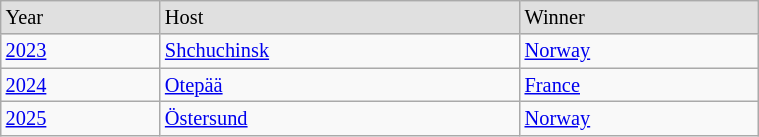<table class="wikitable" style="font-size:85%; width:40%;">
<tr style="background:#e0e0e0;">
<td>Year</td>
<td>Host</td>
<td>Winner</td>
</tr>
<tr>
<td><a href='#'>2023</a></td>
<td> <a href='#'>Shchuchinsk</a></td>
<td> <a href='#'>Norway</a></td>
</tr>
<tr>
<td><a href='#'>2024</a></td>
<td> <a href='#'>Otepää</a></td>
<td> <a href='#'>France</a></td>
</tr>
<tr>
<td><a href='#'>2025</a></td>
<td> <a href='#'>Östersund</a></td>
<td> <a href='#'>Norway</a></td>
</tr>
</table>
